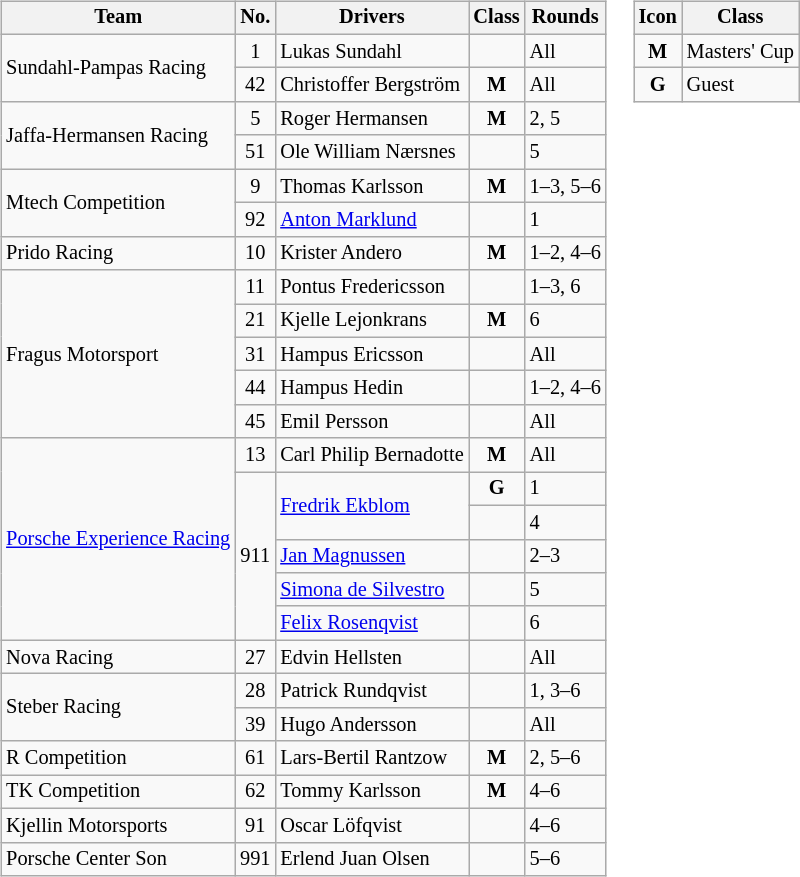<table>
<tr>
<td><br><table class="wikitable" style="font-size: 85%;">
<tr>
<th>Team</th>
<th>No.</th>
<th>Drivers</th>
<th>Class</th>
<th>Rounds</th>
</tr>
<tr>
<td rowspan="2"> Sundahl-Pampas Racing</td>
<td align="center">1</td>
<td> Lukas Sundahl</td>
<td></td>
<td>All</td>
</tr>
<tr>
<td align="center">42</td>
<td> Christoffer Bergström</td>
<td align="center"><strong><span>M</span></strong></td>
<td>All</td>
</tr>
<tr>
<td rowspan="2"> Jaffa-Hermansen Racing</td>
<td align="center">5</td>
<td> Roger Hermansen</td>
<td align="center"><strong><span>M</span></strong></td>
<td>2, 5</td>
</tr>
<tr>
<td align="center">51</td>
<td> Ole William Nærsnes</td>
<td></td>
<td>5</td>
</tr>
<tr>
<td rowspan="2"> Mtech Competition</td>
<td align="center">9</td>
<td> Thomas Karlsson</td>
<td align="center"><strong><span>M</span></strong></td>
<td>1–3, 5–6</td>
</tr>
<tr>
<td align="center">92</td>
<td> <a href='#'>Anton Marklund</a></td>
<td></td>
<td>1</td>
</tr>
<tr>
<td> Prido Racing</td>
<td align="center">10</td>
<td> Krister Andero</td>
<td align="center"><strong><span>M</span></strong></td>
<td>1–2, 4–6</td>
</tr>
<tr>
<td rowspan="5"> Fragus Motorsport</td>
<td align="center">11</td>
<td> Pontus Fredericsson</td>
<td></td>
<td>1–3, 6</td>
</tr>
<tr>
<td align="center">21</td>
<td> Kjelle Lejonkrans</td>
<td align="center"><strong><span>M</span></strong></td>
<td>6</td>
</tr>
<tr>
<td align="center">31</td>
<td> Hampus Ericsson</td>
<td></td>
<td>All</td>
</tr>
<tr>
<td align="center">44</td>
<td> Hampus Hedin</td>
<td></td>
<td>1–2, 4–6</td>
</tr>
<tr>
<td align="center">45</td>
<td> Emil Persson</td>
<td></td>
<td>All</td>
</tr>
<tr>
<td rowspan="6"> <a href='#'>Porsche Experience Racing</a></td>
<td align="center">13</td>
<td> Carl Philip Bernadotte</td>
<td align="center"><strong><span>M</span></strong></td>
<td>All</td>
</tr>
<tr>
<td rowspan="5" align="center">911</td>
<td rowspan="2"> <a href='#'>Fredrik Ekblom</a></td>
<td align="center"><strong><span>G</span></strong></td>
<td>1</td>
</tr>
<tr>
<td></td>
<td>4</td>
</tr>
<tr>
<td> <a href='#'>Jan Magnussen</a></td>
<td></td>
<td>2–3</td>
</tr>
<tr>
<td> <a href='#'>Simona de Silvestro</a></td>
<td></td>
<td>5</td>
</tr>
<tr>
<td> <a href='#'>Felix Rosenqvist</a></td>
<td></td>
<td>6</td>
</tr>
<tr>
<td> Nova Racing</td>
<td align="center">27</td>
<td> Edvin Hellsten</td>
<td></td>
<td>All</td>
</tr>
<tr>
<td rowspan="2"> Steber Racing</td>
<td align="center">28</td>
<td> Patrick Rundqvist</td>
<td></td>
<td>1, 3–6</td>
</tr>
<tr>
<td align="center">39</td>
<td> Hugo Andersson</td>
<td></td>
<td>All</td>
</tr>
<tr>
<td> R Competition</td>
<td align="center">61</td>
<td> Lars-Bertil Rantzow</td>
<td align="center"><strong><span>M</span></strong></td>
<td>2, 5–6</td>
</tr>
<tr>
<td> TK Competition</td>
<td align="center">62</td>
<td> Tommy Karlsson</td>
<td align="center"><strong><span>M</span></strong></td>
<td>4–6</td>
</tr>
<tr>
<td> Kjellin Motorsports</td>
<td align="center">91</td>
<td> Oscar Löfqvist</td>
<td></td>
<td>4–6</td>
</tr>
<tr>
<td> Porsche Center Son</td>
<td align="center">991</td>
<td> Erlend Juan Olsen</td>
<td></td>
<td>5–6</td>
</tr>
</table>
</td>
<td valign="top"><br><table class="wikitable" align="right" style="font-size: 85%;">
<tr>
<th>Icon</th>
<th>Class</th>
</tr>
<tr>
<td align="center"><strong><span>M</span></strong></td>
<td>Masters' Cup</td>
</tr>
<tr>
<td align="center"><strong><span>G</span></strong></td>
<td>Guest</td>
</tr>
</table>
</td>
</tr>
</table>
